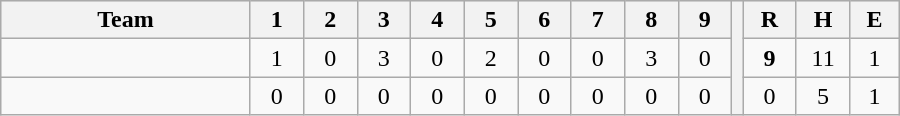<table border=1 cellspacing=0 width=600 style="margin-left:3em;" class="wikitable">
<tr style="text-align:center; background-color:#e6e6e6;">
<th align=left width=28%>Team</th>
<th width=6%>1</th>
<th width=6%>2</th>
<th width=6%>3</th>
<th width=6%>4</th>
<th width=6%>5</th>
<th width=6%>6</th>
<th width=6%>7</th>
<th width=6%>8</th>
<th width=6%>9</th>
<th rowspan="3" width=0.5%></th>
<th width=6%>R</th>
<th width=6%>H</th>
<th width=6%>E</th>
</tr>
<tr style="text-align:center;">
<td align=left></td>
<td>1</td>
<td>0</td>
<td>3</td>
<td>0</td>
<td>2</td>
<td>0</td>
<td>0</td>
<td>3</td>
<td>0</td>
<td><strong>9</strong></td>
<td>11</td>
<td>1</td>
</tr>
<tr style="text-align:center;">
<td align=left></td>
<td>0</td>
<td>0</td>
<td>0</td>
<td>0</td>
<td>0</td>
<td>0</td>
<td>0</td>
<td>0</td>
<td>0</td>
<td>0</td>
<td>5</td>
<td>1</td>
</tr>
</table>
